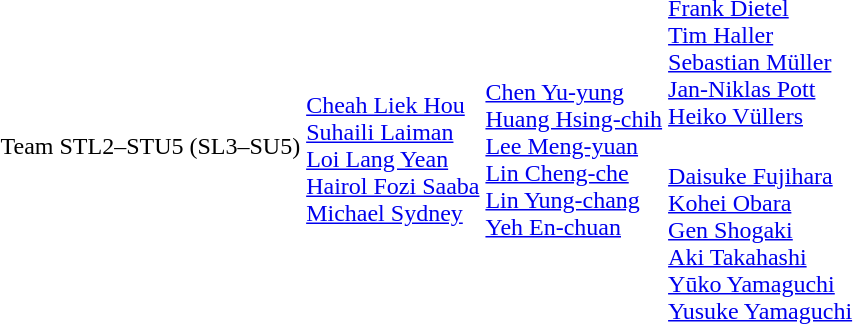<table>
<tr>
<td rowspan=2>Team STL2–STU5 (SL3–SU5)</td>
<td rowspan=2><br><a href='#'>Cheah Liek Hou</a><br><a href='#'>Suhaili Laiman</a><br><a href='#'>Loi Lang Yean</a><br><a href='#'>Hairol Fozi Saaba</a><br><a href='#'>Michael Sydney</a></td>
<td rowspan=2><br><a href='#'>Chen Yu-yung</a><br><a href='#'>Huang Hsing-chih</a><br><a href='#'>Lee Meng-yuan</a><br><a href='#'>Lin Cheng-che</a><br><a href='#'>Lin Yung-chang</a><br><a href='#'>Yeh En-chuan</a></td>
<td><br><a href='#'>Frank Dietel</a><br><a href='#'>Tim Haller</a><br><a href='#'>Sebastian Müller</a><br><a href='#'>Jan-Niklas Pott</a><br><a href='#'>Heiko Vüllers</a></td>
</tr>
<tr>
<td><br><a href='#'>Daisuke Fujihara</a><br><a href='#'>Kohei Obara</a><br><a href='#'>Gen Shogaki</a><br><a href='#'>Aki Takahashi</a><br><a href='#'>Yūko Yamaguchi</a><br><a href='#'>Yusuke Yamaguchi</a></td>
</tr>
</table>
